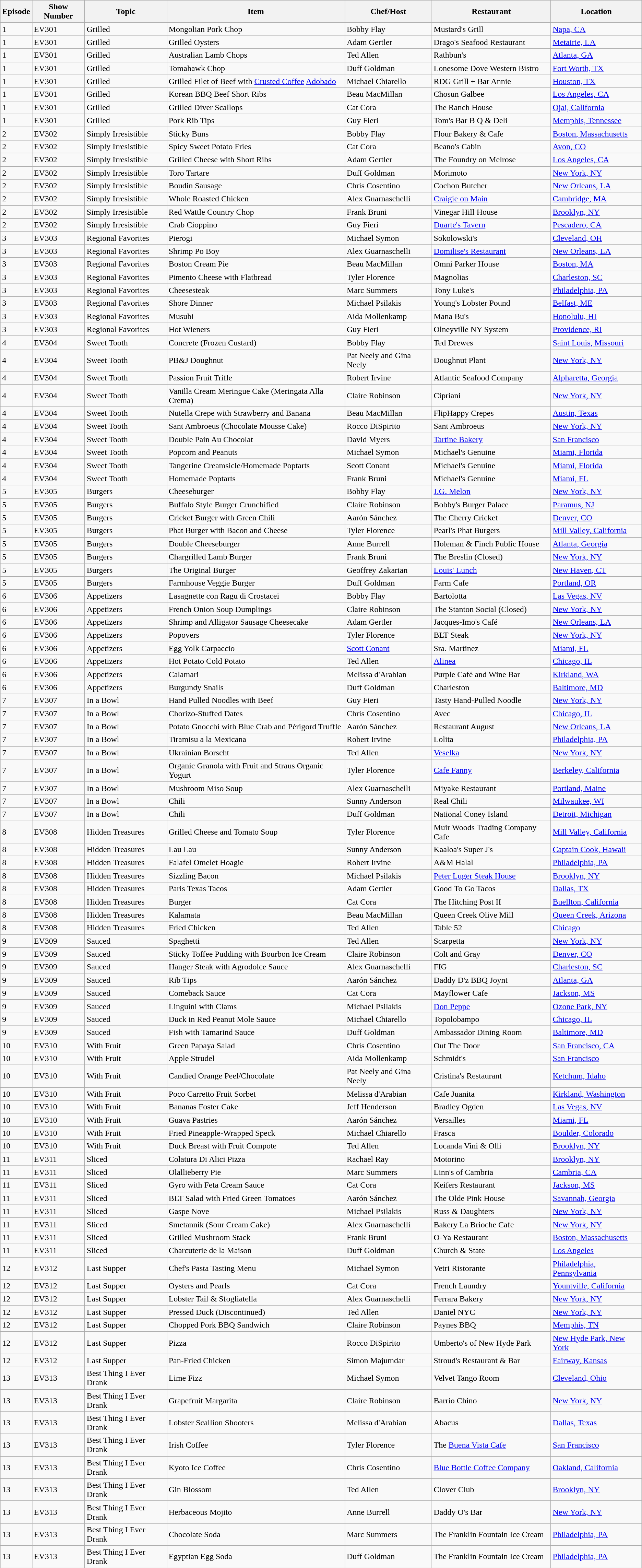<table class="wikitable sortable">
<tr>
<th>Episode</th>
<th>Show Number</th>
<th>Topic</th>
<th>Item</th>
<th>Chef/Host</th>
<th>Restaurant</th>
<th>Location</th>
</tr>
<tr>
<td>1</td>
<td>EV301</td>
<td>Grilled</td>
<td>Mongolian Pork Chop</td>
<td>Bobby Flay</td>
<td>Mustard's Grill</td>
<td><a href='#'>Napa, CA</a></td>
</tr>
<tr>
<td>1</td>
<td>EV301</td>
<td>Grilled</td>
<td>Grilled Oysters</td>
<td>Adam Gertler</td>
<td>Drago's Seafood Restaurant</td>
<td><a href='#'>Metairie, LA</a></td>
</tr>
<tr>
<td>1</td>
<td>EV301</td>
<td>Grilled</td>
<td>Australian Lamb Chops</td>
<td>Ted Allen</td>
<td>Rathbun's</td>
<td><a href='#'>Atlanta, GA</a></td>
</tr>
<tr>
<td>1</td>
<td>EV301</td>
<td>Grilled</td>
<td>Tomahawk Chop</td>
<td>Duff Goldman</td>
<td>Lonesome Dove Western Bistro</td>
<td><a href='#'>Fort Worth, TX</a></td>
</tr>
<tr>
<td>1</td>
<td>EV301</td>
<td>Grilled</td>
<td>Grilled Filet of Beef with <a href='#'>Crusted Coffee</a> <a href='#'>Adobado</a></td>
<td>Michael Chiarello</td>
<td>RDG Grill + Bar Annie</td>
<td><a href='#'>Houston, TX</a></td>
</tr>
<tr>
<td>1</td>
<td>EV301</td>
<td>Grilled</td>
<td>Korean BBQ Beef Short Ribs</td>
<td>Beau MacMillan</td>
<td>Chosun Galbee</td>
<td><a href='#'>Los Angeles, CA</a></td>
</tr>
<tr>
<td>1</td>
<td>EV301</td>
<td>Grilled</td>
<td>Grilled Diver Scallops</td>
<td>Cat Cora</td>
<td>The Ranch House</td>
<td><a href='#'>Ojai, California</a></td>
</tr>
<tr>
<td>1</td>
<td>EV301</td>
<td>Grilled</td>
<td>Pork Rib Tips</td>
<td>Guy Fieri</td>
<td>Tom's Bar B Q & Deli</td>
<td><a href='#'>Memphis, Tennessee</a></td>
</tr>
<tr>
<td>2</td>
<td>EV302</td>
<td>Simply Irresistible</td>
<td>Sticky Buns</td>
<td>Bobby Flay</td>
<td>Flour Bakery & Cafe</td>
<td><a href='#'>Boston, Massachusetts</a></td>
</tr>
<tr>
<td>2</td>
<td>EV302</td>
<td>Simply Irresistible</td>
<td>Spicy Sweet Potato Fries</td>
<td>Cat Cora</td>
<td>Beano's Cabin</td>
<td><a href='#'>Avon, CO</a></td>
</tr>
<tr>
<td>2</td>
<td>EV302</td>
<td>Simply Irresistible</td>
<td>Grilled Cheese with Short Ribs</td>
<td>Adam Gertler</td>
<td>The Foundry on Melrose</td>
<td><a href='#'>Los Angeles, CA</a></td>
</tr>
<tr>
<td>2</td>
<td>EV302</td>
<td>Simply Irresistible</td>
<td>Toro Tartare</td>
<td>Duff Goldman</td>
<td>Morimoto</td>
<td><a href='#'>New York, NY</a></td>
</tr>
<tr>
<td>2</td>
<td>EV302</td>
<td>Simply Irresistible</td>
<td>Boudin Sausage</td>
<td>Chris Cosentino</td>
<td>Cochon Butcher</td>
<td><a href='#'>New Orleans, LA</a></td>
</tr>
<tr>
<td>2</td>
<td>EV302</td>
<td>Simply Irresistible</td>
<td>Whole Roasted Chicken</td>
<td>Alex Guarnaschelli</td>
<td><a href='#'>Craigie on Main</a></td>
<td><a href='#'>Cambridge, MA</a></td>
</tr>
<tr>
<td>2</td>
<td>EV302</td>
<td>Simply Irresistible</td>
<td>Red Wattle Country Chop</td>
<td>Frank Bruni</td>
<td>Vinegar Hill House</td>
<td><a href='#'>Brooklyn, NY</a></td>
</tr>
<tr>
<td>2</td>
<td>EV302</td>
<td>Simply Irresistible</td>
<td>Crab Cioppino</td>
<td>Guy Fieri</td>
<td><a href='#'>Duarte's Tavern</a></td>
<td><a href='#'>Pescadero, CA</a></td>
</tr>
<tr>
<td>3</td>
<td>EV303</td>
<td>Regional Favorites</td>
<td>Pierogi</td>
<td>Michael Symon</td>
<td>Sokolowski's</td>
<td><a href='#'>Cleveland, OH</a></td>
</tr>
<tr>
<td>3</td>
<td>EV303</td>
<td>Regional Favorites</td>
<td>Shrimp Po Boy</td>
<td>Alex Guarnaschelli</td>
<td><a href='#'>Domilise's Restaurant</a></td>
<td><a href='#'>New Orleans, LA</a></td>
</tr>
<tr>
<td>3</td>
<td>EV303</td>
<td>Regional Favorites</td>
<td>Boston Cream Pie</td>
<td>Beau MacMillan</td>
<td>Omni Parker House</td>
<td><a href='#'>Boston, MA</a></td>
</tr>
<tr>
<td>3</td>
<td>EV303</td>
<td>Regional Favorites</td>
<td>Pimento Cheese with Flatbread</td>
<td>Tyler Florence</td>
<td>Magnolias</td>
<td><a href='#'>Charleston, SC</a></td>
</tr>
<tr>
<td>3</td>
<td>EV303</td>
<td>Regional Favorites</td>
<td>Cheesesteak</td>
<td>Marc Summers</td>
<td>Tony Luke's</td>
<td><a href='#'>Philadelphia, PA</a></td>
</tr>
<tr>
<td>3</td>
<td>EV303</td>
<td>Regional Favorites</td>
<td>Shore Dinner</td>
<td>Michael Psilakis</td>
<td>Young's Lobster Pound</td>
<td><a href='#'>Belfast, ME</a></td>
</tr>
<tr>
<td>3</td>
<td>EV303</td>
<td>Regional Favorites</td>
<td>Musubi</td>
<td>Aida Mollenkamp</td>
<td>Mana Bu's</td>
<td><a href='#'>Honolulu, HI</a></td>
</tr>
<tr>
<td>3</td>
<td>EV303</td>
<td>Regional Favorites</td>
<td>Hot Wieners</td>
<td>Guy Fieri</td>
<td>Olneyville NY System</td>
<td><a href='#'>Providence, RI</a></td>
</tr>
<tr>
<td>4</td>
<td>EV304</td>
<td>Sweet Tooth</td>
<td>Concrete (Frozen Custard)</td>
<td>Bobby Flay</td>
<td>Ted Drewes</td>
<td><a href='#'>Saint Louis, Missouri</a></td>
</tr>
<tr>
<td>4</td>
<td>EV304</td>
<td>Sweet Tooth</td>
<td>PB&J Doughnut</td>
<td>Pat Neely and Gina Neely</td>
<td>Doughnut Plant</td>
<td><a href='#'>New York, NY</a></td>
</tr>
<tr>
<td>4</td>
<td>EV304</td>
<td>Sweet Tooth</td>
<td>Passion Fruit Trifle</td>
<td>Robert Irvine</td>
<td>Atlantic Seafood Company</td>
<td><a href='#'>Alpharetta, Georgia</a></td>
</tr>
<tr>
<td>4</td>
<td>EV304</td>
<td>Sweet Tooth</td>
<td>Vanilla Cream Meringue Cake (Meringata Alla Crema)</td>
<td>Claire Robinson</td>
<td>Cipriani</td>
<td><a href='#'>New York, NY</a></td>
</tr>
<tr>
<td>4</td>
<td>EV304</td>
<td>Sweet Tooth</td>
<td>Nutella Crepe with Strawberry and Banana</td>
<td>Beau MacMillan</td>
<td>FlipHappy Crepes</td>
<td><a href='#'>Austin, Texas</a></td>
</tr>
<tr>
<td>4</td>
<td>EV304</td>
<td>Sweet Tooth</td>
<td>Sant Ambroeus (Chocolate Mousse Cake)</td>
<td>Rocco DiSpirito</td>
<td>Sant Ambroeus</td>
<td><a href='#'>New York, NY</a></td>
</tr>
<tr>
<td>4</td>
<td>EV304</td>
<td>Sweet Tooth</td>
<td>Double Pain Au Chocolat</td>
<td>David Myers</td>
<td><a href='#'>Tartine Bakery</a></td>
<td><a href='#'>San Francisco</a></td>
</tr>
<tr>
<td>4</td>
<td>EV304</td>
<td>Sweet Tooth</td>
<td>Popcorn and Peanuts</td>
<td>Michael Symon</td>
<td>Michael's Genuine</td>
<td><a href='#'>Miami, Florida</a></td>
</tr>
<tr>
<td>4</td>
<td>EV304</td>
<td>Sweet Tooth</td>
<td>Tangerine Creamsicle/Homemade Poptarts</td>
<td>Scott Conant</td>
<td>Michael's Genuine</td>
<td><a href='#'>Miami, Florida</a></td>
</tr>
<tr>
<td>4</td>
<td>EV304</td>
<td>Sweet Tooth</td>
<td>Homemade Poptarts</td>
<td>Frank Bruni</td>
<td>Michael's Genuine</td>
<td><a href='#'>Miami, FL</a></td>
</tr>
<tr>
<td>5</td>
<td>EV305</td>
<td>Burgers</td>
<td>Cheeseburger</td>
<td>Bobby Flay</td>
<td><a href='#'>J.G. Melon</a></td>
<td><a href='#'>New York, NY</a></td>
</tr>
<tr>
<td>5</td>
<td>EV305</td>
<td>Burgers</td>
<td>Buffalo Style Burger Crunchified</td>
<td>Claire Robinson</td>
<td>Bobby's Burger Palace</td>
<td><a href='#'>Paramus, NJ</a></td>
</tr>
<tr>
<td>5</td>
<td>EV305</td>
<td>Burgers</td>
<td>Cricket Burger with Green Chili</td>
<td>Aarón Sánchez</td>
<td>The Cherry Cricket</td>
<td><a href='#'>Denver, CO</a></td>
</tr>
<tr>
<td>5</td>
<td>EV305</td>
<td>Burgers</td>
<td>Phat Burger with Bacon and Cheese</td>
<td>Tyler Florence</td>
<td>Pearl's Phat Burgers</td>
<td><a href='#'>Mill Valley, California</a></td>
</tr>
<tr>
<td>5</td>
<td>EV305</td>
<td>Burgers</td>
<td>Double Cheeseburger</td>
<td>Anne Burrell</td>
<td>Holeman & Finch Public House</td>
<td><a href='#'>Atlanta, Georgia</a></td>
</tr>
<tr>
<td>5</td>
<td>EV305</td>
<td>Burgers</td>
<td>Chargrilled Lamb Burger</td>
<td>Frank Bruni</td>
<td>The Breslin (Closed)</td>
<td><a href='#'>New York, NY</a></td>
</tr>
<tr>
<td>5</td>
<td>EV305</td>
<td>Burgers</td>
<td>The Original Burger</td>
<td>Geoffrey Zakarian</td>
<td><a href='#'>Louis' Lunch</a></td>
<td><a href='#'>New Haven, CT</a></td>
</tr>
<tr>
<td>5</td>
<td>EV305</td>
<td>Burgers</td>
<td>Farmhouse Veggie Burger</td>
<td>Duff Goldman</td>
<td>Farm Cafe</td>
<td><a href='#'>Portland, OR</a></td>
</tr>
<tr>
<td>6</td>
<td>EV306</td>
<td>Appetizers</td>
<td>Lasagnette con Ragu di Crostacei</td>
<td>Bobby Flay</td>
<td>Bartolotta</td>
<td><a href='#'>Las Vegas, NV</a></td>
</tr>
<tr>
<td>6</td>
<td>EV306</td>
<td>Appetizers</td>
<td>French Onion Soup Dumplings</td>
<td>Claire Robinson</td>
<td>The Stanton Social (Closed)</td>
<td><a href='#'>New York, NY</a></td>
</tr>
<tr>
<td>6</td>
<td>EV306</td>
<td>Appetizers</td>
<td>Shrimp and Alligator Sausage Cheesecake</td>
<td>Adam Gertler</td>
<td>Jacques-Imo's Café</td>
<td><a href='#'>New Orleans, LA</a></td>
</tr>
<tr>
<td>6</td>
<td>EV306</td>
<td>Appetizers</td>
<td>Popovers</td>
<td>Tyler Florence</td>
<td>BLT Steak</td>
<td><a href='#'>New York, NY</a></td>
</tr>
<tr>
<td>6</td>
<td>EV306</td>
<td>Appetizers</td>
<td>Egg Yolk Carpaccio</td>
<td><a href='#'>Scott Conant</a></td>
<td>Sra. Martinez</td>
<td><a href='#'>Miami, FL</a></td>
</tr>
<tr>
<td>6</td>
<td>EV306</td>
<td>Appetizers</td>
<td>Hot Potato Cold Potato</td>
<td>Ted Allen</td>
<td><a href='#'>Alinea</a></td>
<td><a href='#'>Chicago, IL</a></td>
</tr>
<tr>
<td>6</td>
<td>EV306</td>
<td>Appetizers</td>
<td>Calamari</td>
<td>Melissa d'Arabian</td>
<td>Purple Café and Wine Bar</td>
<td><a href='#'>Kirkland, WA</a></td>
</tr>
<tr>
<td>6</td>
<td>EV306</td>
<td>Appetizers</td>
<td>Burgundy Snails</td>
<td>Duff Goldman</td>
<td>Charleston</td>
<td><a href='#'>Baltimore, MD</a></td>
</tr>
<tr>
<td>7</td>
<td>EV307</td>
<td>In a Bowl</td>
<td>Hand Pulled Noodles with Beef</td>
<td>Guy Fieri</td>
<td>Tasty Hand-Pulled Noodle</td>
<td><a href='#'>New York, NY</a></td>
</tr>
<tr>
<td>7</td>
<td>EV307</td>
<td>In a Bowl</td>
<td>Chorizo-Stuffed Dates</td>
<td>Chris Cosentino</td>
<td>Avec</td>
<td><a href='#'>Chicago, IL</a></td>
</tr>
<tr>
<td>7</td>
<td>EV307</td>
<td>In a Bowl</td>
<td>Potato Gnocchi with Blue Crab and Périgord Truffle</td>
<td>Aarón Sánchez</td>
<td>Restaurant August</td>
<td><a href='#'>New Orleans, LA</a></td>
</tr>
<tr>
<td>7</td>
<td>EV307</td>
<td>In a Bowl</td>
<td>Tiramisu a la Mexicana</td>
<td>Robert Irvine</td>
<td>Lolita</td>
<td><a href='#'>Philadelphia, PA</a></td>
</tr>
<tr>
<td>7</td>
<td>EV307</td>
<td>In a Bowl</td>
<td>Ukrainian Borscht</td>
<td>Ted Allen</td>
<td><a href='#'>Veselka</a></td>
<td><a href='#'>New York, NY</a></td>
</tr>
<tr>
<td>7</td>
<td>EV307</td>
<td>In a Bowl</td>
<td>Organic Granola with Fruit and Straus Organic Yogurt</td>
<td>Tyler Florence</td>
<td><a href='#'>Cafe Fanny</a></td>
<td><a href='#'>Berkeley, California</a></td>
</tr>
<tr>
<td>7</td>
<td>EV307</td>
<td>In a Bowl</td>
<td>Mushroom Miso Soup</td>
<td>Alex Guarnaschelli</td>
<td>Miyake Restaurant</td>
<td><a href='#'>Portland, Maine</a></td>
</tr>
<tr>
<td>7</td>
<td>EV307</td>
<td>In a Bowl</td>
<td>Chili</td>
<td>Sunny Anderson</td>
<td>Real Chili</td>
<td><a href='#'>Milwaukee, WI</a></td>
</tr>
<tr>
<td>7</td>
<td>EV307</td>
<td>In a Bowl</td>
<td>Chili</td>
<td>Duff Goldman</td>
<td>National Coney Island</td>
<td><a href='#'>Detroit, Michigan</a></td>
</tr>
<tr>
<td>8</td>
<td>EV308</td>
<td>Hidden Treasures</td>
<td>Grilled Cheese and Tomato Soup</td>
<td>Tyler Florence</td>
<td>Muir Woods Trading Company Cafe</td>
<td><a href='#'>Mill Valley, California</a></td>
</tr>
<tr>
<td>8</td>
<td>EV308</td>
<td>Hidden Treasures</td>
<td>Lau Lau</td>
<td>Sunny Anderson</td>
<td>Kaaloa's Super J's</td>
<td><a href='#'>Captain Cook, Hawaii</a></td>
</tr>
<tr>
<td>8</td>
<td>EV308</td>
<td>Hidden Treasures</td>
<td>Falafel Omelet Hoagie</td>
<td>Robert Irvine</td>
<td>A&M Halal</td>
<td><a href='#'>Philadelphia, PA</a></td>
</tr>
<tr>
<td>8</td>
<td>EV308</td>
<td>Hidden Treasures</td>
<td>Sizzling Bacon</td>
<td>Michael Psilakis</td>
<td><a href='#'>Peter Luger Steak House</a></td>
<td><a href='#'>Brooklyn, NY</a></td>
</tr>
<tr>
<td>8</td>
<td>EV308</td>
<td>Hidden Treasures</td>
<td>Paris Texas Tacos</td>
<td>Adam Gertler</td>
<td>Good To Go Tacos</td>
<td><a href='#'>Dallas, TX</a></td>
</tr>
<tr>
<td>8</td>
<td>EV308</td>
<td>Hidden Treasures</td>
<td>Burger</td>
<td>Cat Cora</td>
<td>The Hitching Post II</td>
<td><a href='#'>Buellton, California</a></td>
</tr>
<tr>
<td>8</td>
<td>EV308</td>
<td>Hidden Treasures</td>
<td>Kalamata</td>
<td>Beau MacMillan</td>
<td>Queen Creek Olive Mill</td>
<td><a href='#'>Queen Creek, Arizona</a></td>
</tr>
<tr>
<td>8</td>
<td>EV308</td>
<td>Hidden Treasures</td>
<td>Fried Chicken</td>
<td>Ted Allen</td>
<td>Table 52</td>
<td><a href='#'>Chicago</a></td>
</tr>
<tr>
<td>9</td>
<td>EV309</td>
<td>Sauced</td>
<td>Spaghetti</td>
<td>Ted Allen</td>
<td>Scarpetta</td>
<td><a href='#'>New York, NY</a></td>
</tr>
<tr>
<td>9</td>
<td>EV309</td>
<td>Sauced</td>
<td>Sticky Toffee Pudding with Bourbon Ice Cream</td>
<td>Claire Robinson</td>
<td>Colt and Gray</td>
<td><a href='#'>Denver, CO</a></td>
</tr>
<tr>
<td>9</td>
<td>EV309</td>
<td>Sauced</td>
<td>Hanger Steak with Agrodolce Sauce</td>
<td>Alex Guarnaschelli</td>
<td>FIG</td>
<td><a href='#'>Charleston, SC</a></td>
</tr>
<tr>
<td>9</td>
<td>EV309</td>
<td>Sauced</td>
<td>Rib Tips</td>
<td>Aarón Sánchez</td>
<td>Daddy D'z BBQ Joynt</td>
<td><a href='#'>Atlanta, GA</a></td>
</tr>
<tr>
<td>9</td>
<td>EV309</td>
<td>Sauced</td>
<td>Comeback Sauce</td>
<td>Cat Cora</td>
<td>Mayflower Cafe</td>
<td><a href='#'>Jackson, MS</a></td>
</tr>
<tr>
<td>9</td>
<td>EV309</td>
<td>Sauced</td>
<td>Linguini with Clams</td>
<td>Michael Psilakis</td>
<td><a href='#'>Don Peppe</a></td>
<td><a href='#'>Ozone Park, NY</a></td>
</tr>
<tr>
<td>9</td>
<td>EV309</td>
<td>Sauced</td>
<td>Duck in Red Peanut Mole Sauce</td>
<td>Michael Chiarello</td>
<td>Topolobampo</td>
<td><a href='#'>Chicago, IL</a></td>
</tr>
<tr>
<td>9</td>
<td>EV309</td>
<td>Sauced</td>
<td>Fish with Tamarind Sauce</td>
<td>Duff Goldman</td>
<td>Ambassador Dining Room</td>
<td><a href='#'>Baltimore, MD</a></td>
</tr>
<tr>
<td>10</td>
<td>EV310</td>
<td>With Fruit</td>
<td>Green Papaya Salad</td>
<td>Chris Cosentino</td>
<td>Out The Door</td>
<td><a href='#'>San Francisco, CA</a></td>
</tr>
<tr>
<td>10</td>
<td>EV310</td>
<td>With Fruit</td>
<td>Apple Strudel</td>
<td>Aida Mollenkamp</td>
<td>Schmidt's</td>
<td><a href='#'>San Francisco</a></td>
</tr>
<tr>
<td>10</td>
<td>EV310</td>
<td>With Fruit</td>
<td>Candied Orange Peel/Chocolate</td>
<td>Pat Neely and Gina Neely</td>
<td>Cristina's Restaurant</td>
<td><a href='#'>Ketchum, Idaho</a></td>
</tr>
<tr>
<td>10</td>
<td>EV310</td>
<td>With Fruit</td>
<td>Poco Carretto Fruit Sorbet</td>
<td>Melissa d'Arabian</td>
<td>Cafe Juanita</td>
<td><a href='#'>Kirkland, Washington</a></td>
</tr>
<tr>
<td>10</td>
<td>EV310</td>
<td>With Fruit</td>
<td>Bananas Foster Cake</td>
<td>Jeff Henderson</td>
<td>Bradley Ogden</td>
<td><a href='#'>Las Vegas, NV</a></td>
</tr>
<tr>
<td>10</td>
<td>EV310</td>
<td>With Fruit</td>
<td>Guava Pastries</td>
<td>Aarón Sánchez</td>
<td>Versailles</td>
<td><a href='#'>Miami, FL</a></td>
</tr>
<tr>
<td>10</td>
<td>EV310</td>
<td>With Fruit</td>
<td>Fried Pineapple-Wrapped Speck</td>
<td>Michael Chiarello</td>
<td>Frasca</td>
<td><a href='#'>Boulder, Colorado</a></td>
</tr>
<tr>
<td>10</td>
<td>EV310</td>
<td>With Fruit</td>
<td>Duck Breast with Fruit Compote</td>
<td>Ted Allen</td>
<td>Locanda Vini & Olli</td>
<td><a href='#'>Brooklyn, NY</a></td>
</tr>
<tr>
<td>11</td>
<td>EV311</td>
<td>Sliced</td>
<td>Colatura Di Alici Pizza</td>
<td>Rachael Ray</td>
<td>Motorino</td>
<td><a href='#'>Brooklyn, NY</a></td>
</tr>
<tr>
<td>11</td>
<td>EV311</td>
<td>Sliced</td>
<td>Olallieberry Pie</td>
<td>Marc Summers</td>
<td>Linn's of Cambria</td>
<td><a href='#'>Cambria, CA</a></td>
</tr>
<tr>
<td>11</td>
<td>EV311</td>
<td>Sliced</td>
<td>Gyro with Feta Cream Sauce</td>
<td>Cat Cora</td>
<td>Keifers Restaurant</td>
<td><a href='#'>Jackson, MS</a></td>
</tr>
<tr>
<td>11</td>
<td>EV311</td>
<td>Sliced</td>
<td>BLT Salad with Fried Green Tomatoes</td>
<td>Aarón Sánchez</td>
<td>The Olde Pink House</td>
<td><a href='#'>Savannah, Georgia</a></td>
</tr>
<tr>
<td>11</td>
<td>EV311</td>
<td>Sliced</td>
<td>Gaspe Nove</td>
<td>Michael Psilakis</td>
<td>Russ & Daughters</td>
<td><a href='#'>New York, NY</a></td>
</tr>
<tr>
<td>11</td>
<td>EV311</td>
<td>Sliced</td>
<td>Smetannik (Sour Cream Cake)</td>
<td>Alex Guarnaschelli</td>
<td>Bakery La Brioche Cafe</td>
<td><a href='#'>New York, NY</a></td>
</tr>
<tr>
<td>11</td>
<td>EV311</td>
<td>Sliced</td>
<td>Grilled Mushroom Stack</td>
<td>Frank Bruni</td>
<td>O-Ya Restaurant</td>
<td><a href='#'>Boston, Massachusetts</a></td>
</tr>
<tr>
<td>11</td>
<td>EV311</td>
<td>Sliced</td>
<td>Charcuterie de la Maison</td>
<td>Duff Goldman</td>
<td>Church & State</td>
<td><a href='#'>Los Angeles</a></td>
</tr>
<tr>
<td>12</td>
<td>EV312</td>
<td>Last Supper</td>
<td>Chef's Pasta Tasting Menu</td>
<td>Michael Symon</td>
<td>Vetri Ristorante</td>
<td><a href='#'>Philadelphia, Pennsylvania</a></td>
</tr>
<tr>
<td>12</td>
<td>EV312</td>
<td>Last Supper</td>
<td>Oysters and Pearls</td>
<td>Cat Cora</td>
<td>French Laundry</td>
<td><a href='#'>Yountville, California</a></td>
</tr>
<tr>
<td>12</td>
<td>EV312</td>
<td>Last Supper</td>
<td>Lobster Tail & Sfogliatella</td>
<td>Alex Guarnaschelli</td>
<td>Ferrara Bakery</td>
<td><a href='#'>New York, NY</a></td>
</tr>
<tr>
<td>12</td>
<td>EV312</td>
<td>Last Supper</td>
<td>Pressed Duck (Discontinued)</td>
<td>Ted Allen</td>
<td>Daniel NYC</td>
<td><a href='#'>New York, NY</a></td>
</tr>
<tr>
<td>12</td>
<td>EV312</td>
<td>Last Supper</td>
<td>Chopped Pork BBQ Sandwich</td>
<td>Claire Robinson</td>
<td>Paynes BBQ</td>
<td><a href='#'>Memphis, TN</a></td>
</tr>
<tr>
<td>12</td>
<td>EV312</td>
<td>Last Supper</td>
<td>Pizza</td>
<td>Rocco DiSpirito</td>
<td>Umberto's of New Hyde Park</td>
<td><a href='#'>New Hyde Park, New York</a></td>
</tr>
<tr>
<td>12</td>
<td>EV312</td>
<td>Last Supper</td>
<td>Pan-Fried Chicken</td>
<td>Simon Majumdar</td>
<td>Stroud's Restaurant & Bar</td>
<td><a href='#'>Fairway, Kansas</a></td>
</tr>
<tr>
<td>13</td>
<td>EV313</td>
<td>Best Thing I Ever Drank</td>
<td>Lime Fizz</td>
<td>Michael Symon</td>
<td>Velvet Tango Room</td>
<td><a href='#'>Cleveland, Ohio</a></td>
</tr>
<tr>
<td>13</td>
<td>EV313</td>
<td>Best Thing I Ever Drank</td>
<td>Grapefruit Margarita</td>
<td>Claire Robinson</td>
<td>Barrio Chino</td>
<td><a href='#'>New York, NY</a></td>
</tr>
<tr>
<td>13</td>
<td>EV313</td>
<td>Best Thing I Ever Drank</td>
<td>Lobster Scallion Shooters</td>
<td>Melissa d'Arabian</td>
<td>Abacus</td>
<td><a href='#'>Dallas, Texas</a></td>
</tr>
<tr>
<td>13</td>
<td>EV313</td>
<td>Best Thing I Ever Drank</td>
<td>Irish Coffee</td>
<td>Tyler Florence</td>
<td>The <a href='#'>Buena Vista Cafe</a></td>
<td><a href='#'>San Francisco</a></td>
</tr>
<tr>
<td>13</td>
<td>EV313</td>
<td>Best Thing I Ever Drank</td>
<td>Kyoto Ice Coffee</td>
<td>Chris Cosentino</td>
<td><a href='#'>Blue Bottle Coffee Company</a></td>
<td><a href='#'>Oakland, California</a></td>
</tr>
<tr>
<td>13</td>
<td>EV313</td>
<td>Best Thing I Ever Drank</td>
<td>Gin Blossom</td>
<td>Ted Allen</td>
<td>Clover Club</td>
<td><a href='#'>Brooklyn, NY</a></td>
</tr>
<tr>
<td>13</td>
<td>EV313</td>
<td>Best Thing I Ever Drank</td>
<td>Herbaceous Mojito</td>
<td>Anne Burrell</td>
<td>Daddy O's Bar</td>
<td><a href='#'>New York, NY</a></td>
</tr>
<tr>
<td>13</td>
<td>EV313</td>
<td>Best Thing I Ever Drank</td>
<td>Chocolate Soda</td>
<td>Marc Summers</td>
<td>The Franklin Fountain Ice Cream</td>
<td><a href='#'>Philadelphia, PA</a></td>
</tr>
<tr>
<td>13</td>
<td>EV313</td>
<td>Best Thing I Ever Drank</td>
<td>Egyptian Egg Soda</td>
<td>Duff Goldman</td>
<td>The Franklin Fountain Ice Cream</td>
<td><a href='#'>Philadelphia, PA</a></td>
</tr>
<tr>
</tr>
</table>
